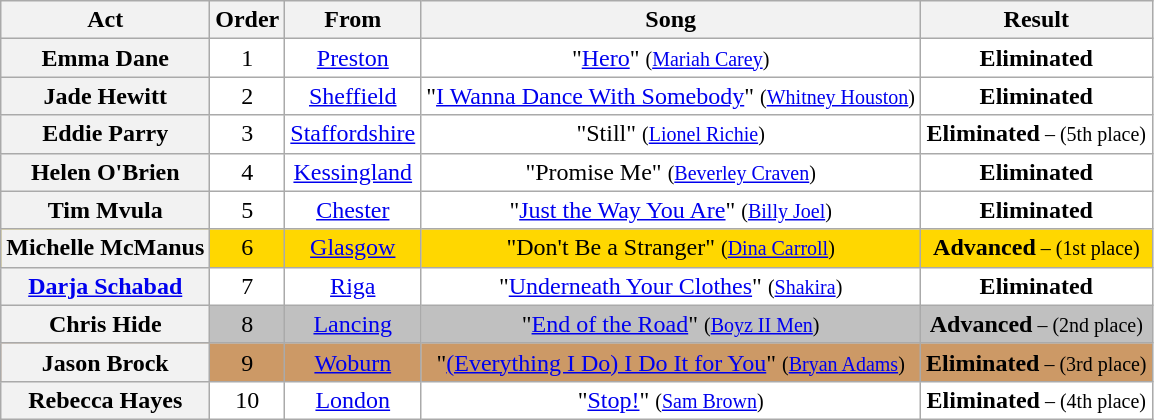<table class="wikitable plainrowheaders" style="text-align:center;">
<tr>
<th scope="col">Act</th>
<th scope="col">Order</th>
<th scope="col">From</th>
<th scope="col">Song</th>
<th scope="col">Result</th>
</tr>
<tr style="background:white;">
<th scope="row">Emma Dane</th>
<td>1</td>
<td><a href='#'>Preston</a></td>
<td>"<a href='#'>Hero</a>" <small>(<a href='#'>Mariah Carey</a>)</small></td>
<td><strong>Eliminated</strong></td>
</tr>
<tr style="background:white;">
<th scope="row">Jade Hewitt</th>
<td>2</td>
<td><a href='#'>Sheffield</a></td>
<td>"<a href='#'>I Wanna Dance With Somebody</a>" <small>(<a href='#'>Whitney Houston</a>)</small></td>
<td><strong>Eliminated</strong></td>
</tr>
<tr style="background:white;">
<th scope="row">Eddie Parry</th>
<td>3</td>
<td><a href='#'>Staffordshire</a></td>
<td>"Still" <small>(<a href='#'>Lionel Richie</a>)</small></td>
<td><strong>Eliminated</strong><small> – (5th place)</small></td>
</tr>
<tr style="background:white;">
<th scope="row">Helen O'Brien</th>
<td>4</td>
<td><a href='#'>Kessingland</a></td>
<td>"Promise Me" <small>(<a href='#'>Beverley Craven</a>)</small></td>
<td><strong>Eliminated</strong></td>
</tr>
<tr style="background:white;">
<th scope="row">Tim Mvula</th>
<td>5</td>
<td><a href='#'>Chester</a></td>
<td>"<a href='#'>Just the Way You Are</a>" <small>(<a href='#'>Billy Joel</a>)</small></td>
<td><strong>Eliminated</strong></td>
</tr>
<tr style="background:gold;">
<th scope="row">Michelle McManus</th>
<td>6</td>
<td><a href='#'>Glasgow</a></td>
<td>"Don't Be a Stranger" <small>(<a href='#'>Dina Carroll</a>)</small></td>
<td><strong>Advanced</strong><small> – (1st place)</small></td>
</tr>
<tr style="background:white;">
<th scope="row"><a href='#'>Darja Schabad</a></th>
<td>7</td>
<td><a href='#'>Riga</a></td>
<td>"<a href='#'>Underneath Your Clothes</a>" <small>(<a href='#'>Shakira</a>)</small></td>
<td><strong>Eliminated</strong></td>
</tr>
<tr style="background:silver;">
<th scope="row">Chris Hide</th>
<td>8</td>
<td><a href='#'>Lancing</a></td>
<td>"<a href='#'>End of the Road</a>" <small>(<a href='#'>Boyz II Men</a>)</small></td>
<td><strong>Advanced</strong><small> – (2nd place)</small></td>
</tr>
<tr style="background:#c96;">
<th scope="row">Jason Brock</th>
<td>9</td>
<td><a href='#'>Woburn</a></td>
<td>"<a href='#'>(Everything I Do) I Do It for You</a>" <small>(<a href='#'>Bryan Adams</a>)</small></td>
<td><strong>Eliminated</strong><small> – (3rd place)</small></td>
</tr>
<tr style="background:white;">
<th scope="row">Rebecca Hayes</th>
<td>10</td>
<td><a href='#'>London</a></td>
<td>"<a href='#'>Stop!</a>" <small>(<a href='#'>Sam Brown</a>)</small></td>
<td><strong>Eliminated</strong><small> – (4th place)</small></td>
</tr>
</table>
